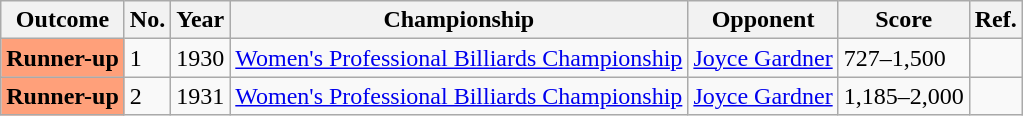<table class="wikitable">
<tr>
<th>Outcome</th>
<th>No.</th>
<th>Year</th>
<th>Championship</th>
<th>Opponent</th>
<th>Score</th>
<th>Ref.</th>
</tr>
<tr>
<th scope="row" style="background:#ffa07a;">Runner-up</th>
<td>1</td>
<td>1930</td>
<td><a href='#'>Women's Professional Billiards Championship</a></td>
<td><a href='#'>Joyce Gardner</a></td>
<td>727–1,500</td>
<td></td>
</tr>
<tr>
<th scope="row" style="background:#ffa07a;">Runner-up</th>
<td>2</td>
<td>1931</td>
<td><a href='#'>Women's Professional Billiards Championship</a></td>
<td><a href='#'>Joyce Gardner</a></td>
<td>1,185–2,000</td>
<td></td>
</tr>
</table>
